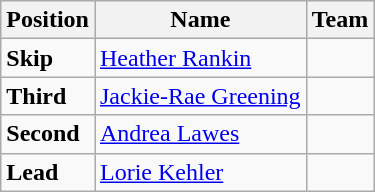<table class="wikitable">
<tr>
<th><strong>Position</strong></th>
<th><strong>Name</strong></th>
<th><strong>Team</strong></th>
</tr>
<tr>
<td><strong>Skip</strong></td>
<td><a href='#'>Heather Rankin</a></td>
<td></td>
</tr>
<tr>
<td><strong>Third</strong></td>
<td><a href='#'>Jackie-Rae Greening</a></td>
<td></td>
</tr>
<tr>
<td><strong>Second</strong></td>
<td><a href='#'>Andrea Lawes</a></td>
<td></td>
</tr>
<tr>
<td><strong>Lead</strong></td>
<td><a href='#'>Lorie Kehler</a></td>
<td></td>
</tr>
</table>
